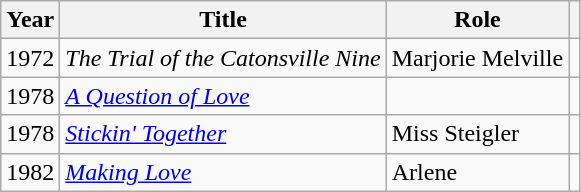<table class="wikitable">
<tr>
<th>Year</th>
<th>Title</th>
<th>Role</th>
<th></th>
</tr>
<tr>
<td>1972</td>
<td><em>The Trial of the Catonsville Nine</em></td>
<td>Marjorie Melville</td>
<td></td>
</tr>
<tr>
<td>1978</td>
<td><em><a href='#'>A Question of Love</a></em></td>
<td></td>
<td></td>
</tr>
<tr>
<td>1978</td>
<td><em><a href='#'>Stickin' Together</a></em></td>
<td>Miss Steigler</td>
<td></td>
</tr>
<tr>
<td>1982</td>
<td><em><a href='#'>Making Love</a></em></td>
<td>Arlene</td>
<td></td>
</tr>
</table>
